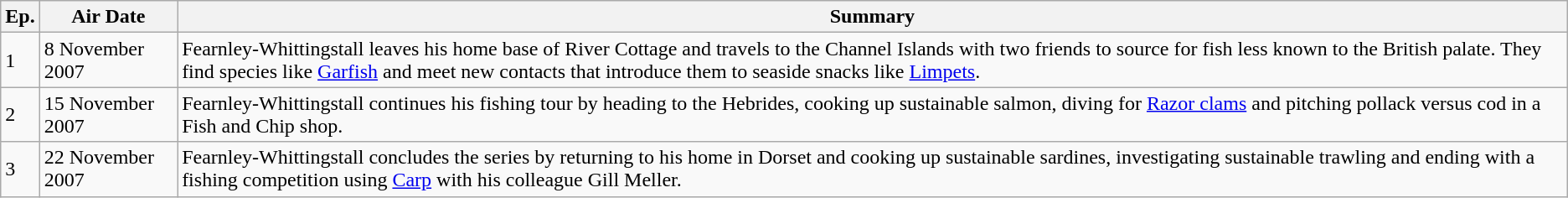<table class="wikitable">
<tr>
<th>Ep.</th>
<th>Air Date</th>
<th>Summary</th>
</tr>
<tr>
<td>1</td>
<td>8 November 2007 </td>
<td>Fearnley-Whittingstall leaves his home base of River Cottage and travels to the Channel Islands with two friends to source for fish less known to the British palate. They find species like <a href='#'>Garfish</a> and meet new contacts that introduce them to seaside snacks like <a href='#'>Limpets</a>.</td>
</tr>
<tr>
<td>2</td>
<td>15 November 2007</td>
<td>Fearnley-Whittingstall continues his fishing tour by heading to the Hebrides, cooking up sustainable salmon, diving for <a href='#'>Razor clams</a> and pitching pollack versus cod in a Fish and Chip shop.</td>
</tr>
<tr>
<td>3</td>
<td>22 November 2007</td>
<td>Fearnley-Whittingstall concludes the series by returning to his home in Dorset and cooking up sustainable sardines, investigating sustainable trawling and ending with a fishing competition using <a href='#'>Carp</a> with his colleague Gill Meller.</td>
</tr>
</table>
